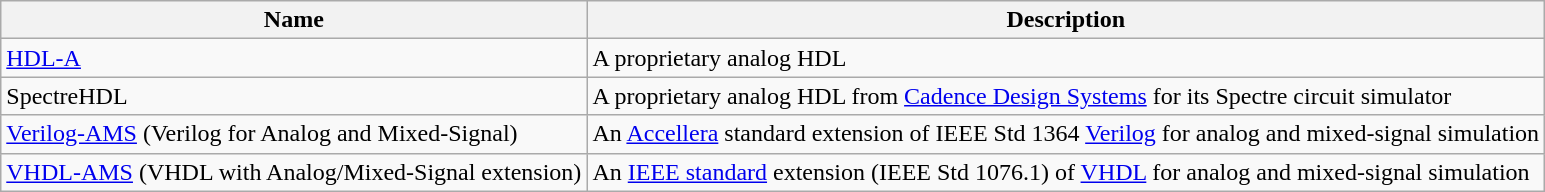<table class="sortable wikitable">
<tr>
<th>Name</th>
<th>Description</th>
</tr>
<tr>
<td><a href='#'>HDL-A</a></td>
<td>A proprietary analog HDL</td>
</tr>
<tr>
<td>SpectreHDL</td>
<td>A proprietary analog HDL from <a href='#'>Cadence Design Systems</a> for its Spectre circuit simulator</td>
</tr>
<tr>
<td><a href='#'>Verilog-AMS</a> (Verilog for Analog and Mixed-Signal)</td>
<td>An <a href='#'>Accellera</a> standard extension of IEEE Std 1364 <a href='#'>Verilog</a> for analog and mixed-signal simulation</td>
</tr>
<tr>
<td><a href='#'>VHDL-AMS</a> (VHDL with Analog/Mixed-Signal extension)</td>
<td>An <a href='#'>IEEE standard</a> extension (IEEE Std 1076.1) of <a href='#'>VHDL</a> for analog and mixed-signal simulation</td>
</tr>
</table>
